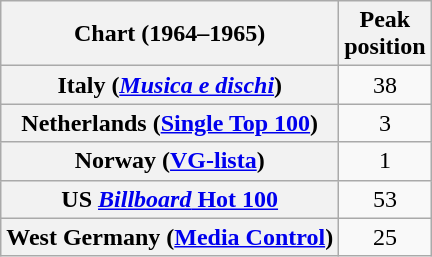<table class="wikitable plainrowheaders" style="text-align:center">
<tr>
<th scope="col">Chart (1964–1965)</th>
<th scope="col">Peak<br>position</th>
</tr>
<tr>
<th scope="row">Italy (<em><a href='#'>Musica e dischi</a></em>)</th>
<td>38</td>
</tr>
<tr>
<th scope="row">Netherlands (<a href='#'>Single Top 100</a>)</th>
<td>3</td>
</tr>
<tr>
<th scope="row">Norway (<a href='#'>VG-lista</a>)</th>
<td>1</td>
</tr>
<tr>
<th scope="row">US <a href='#'><em>Billboard</em> Hot 100</a></th>
<td>53</td>
</tr>
<tr>
<th scope="row">West Germany (<a href='#'>Media Control</a>)</th>
<td>25</td>
</tr>
</table>
